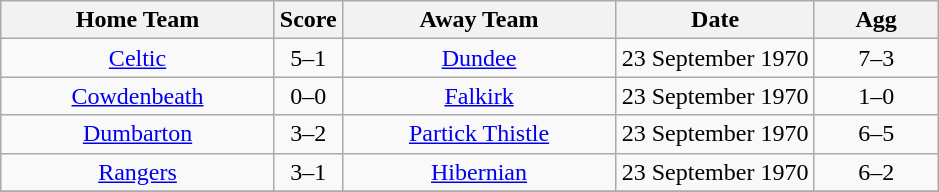<table class="wikitable" style="text-align:center;">
<tr>
<th width=175>Home Team</th>
<th width=20>Score</th>
<th width=175>Away Team</th>
<th width= 125>Date</th>
<th width= 75>Agg</th>
</tr>
<tr>
<td><a href='#'>Celtic</a></td>
<td>5–1</td>
<td><a href='#'>Dundee</a></td>
<td>23 September 1970</td>
<td>7–3</td>
</tr>
<tr>
<td><a href='#'>Cowdenbeath</a></td>
<td>0–0</td>
<td><a href='#'>Falkirk</a></td>
<td>23 September 1970</td>
<td>1–0</td>
</tr>
<tr>
<td><a href='#'>Dumbarton</a></td>
<td>3–2</td>
<td><a href='#'>Partick Thistle</a></td>
<td>23 September 1970</td>
<td>6–5</td>
</tr>
<tr>
<td><a href='#'>Rangers</a></td>
<td>3–1</td>
<td><a href='#'>Hibernian</a></td>
<td>23 September 1970</td>
<td>6–2</td>
</tr>
<tr>
</tr>
</table>
